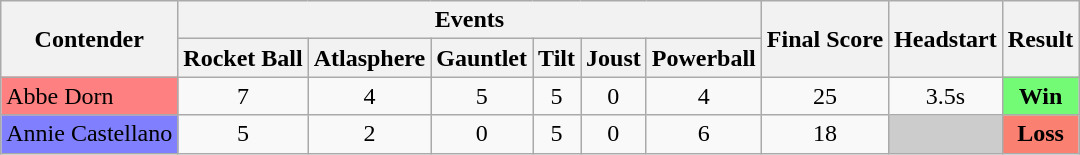<table class="wikitable" style="text-align:center;">
<tr>
<th rowspan=2>Contender</th>
<th colspan=6>Events</th>
<th rowspan=2>Final Score</th>
<th rowspan=2>Headstart</th>
<th rowspan=2>Result</th>
</tr>
<tr>
<th>Rocket Ball</th>
<th>Atlasphere</th>
<th>Gauntlet</th>
<th>Tilt</th>
<th>Joust</th>
<th>Powerball</th>
</tr>
<tr>
<td bgcolor=#ff8080 style="text-align:left;">Abbe Dorn</td>
<td>7</td>
<td>4</td>
<td>5</td>
<td>5</td>
<td>0</td>
<td>4</td>
<td>25</td>
<td>3.5s</td>
<td style="text-align:center; background:#73fb76;"><strong>Win</strong></td>
</tr>
<tr>
<td bgcolor=#8080ff style="text-align:left;">Annie Castellano</td>
<td>5</td>
<td>2</td>
<td>0</td>
<td>5</td>
<td>0</td>
<td>6</td>
<td>18</td>
<td style="background:#ccc"></td>
<td style="text-align:center; background:salmon;"><strong>Loss</strong></td>
</tr>
</table>
